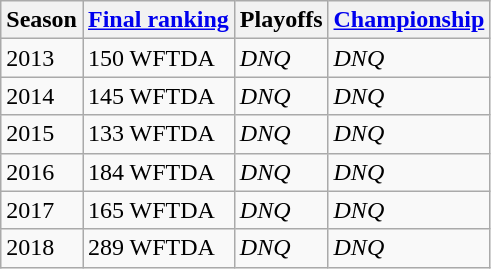<table class="wikitable sortable">
<tr>
<th>Season</th>
<th><a href='#'>Final ranking</a></th>
<th>Playoffs</th>
<th><a href='#'>Championship</a></th>
</tr>
<tr>
<td>2013</td>
<td>150 WFTDA</td>
<td><em>DNQ</em></td>
<td><em>DNQ</em></td>
</tr>
<tr>
<td>2014</td>
<td>145 WFTDA</td>
<td><em>DNQ</em></td>
<td><em>DNQ</em></td>
</tr>
<tr>
<td>2015</td>
<td>133 WFTDA</td>
<td><em>DNQ</em></td>
<td><em>DNQ</em></td>
</tr>
<tr>
<td>2016</td>
<td>184 WFTDA</td>
<td><em>DNQ</em></td>
<td><em>DNQ</em></td>
</tr>
<tr>
<td>2017</td>
<td>165 WFTDA</td>
<td><em>DNQ</em></td>
<td><em>DNQ</em></td>
</tr>
<tr>
<td>2018</td>
<td>289 WFTDA</td>
<td><em>DNQ</em></td>
<td><em>DNQ</em></td>
</tr>
</table>
